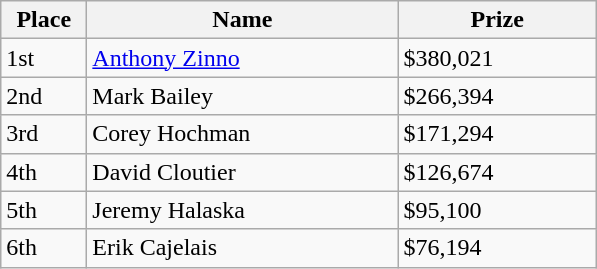<table class="wikitable">
<tr>
<th style="width:50px;">Place</th>
<th style="width:200px;">Name</th>
<th style="width:125px;">Prize</th>
</tr>
<tr>
<td>1st</td>
<td> <a href='#'>Anthony Zinno</a></td>
<td>$380,021</td>
</tr>
<tr>
<td>2nd</td>
<td> Mark Bailey</td>
<td>$266,394</td>
</tr>
<tr>
<td>3rd</td>
<td> Corey Hochman</td>
<td>$171,294</td>
</tr>
<tr>
<td>4th</td>
<td> David Cloutier</td>
<td>$126,674</td>
</tr>
<tr>
<td>5th</td>
<td> Jeremy Halaska</td>
<td>$95,100</td>
</tr>
<tr>
<td>6th</td>
<td> Erik Cajelais</td>
<td>$76,194</td>
</tr>
</table>
